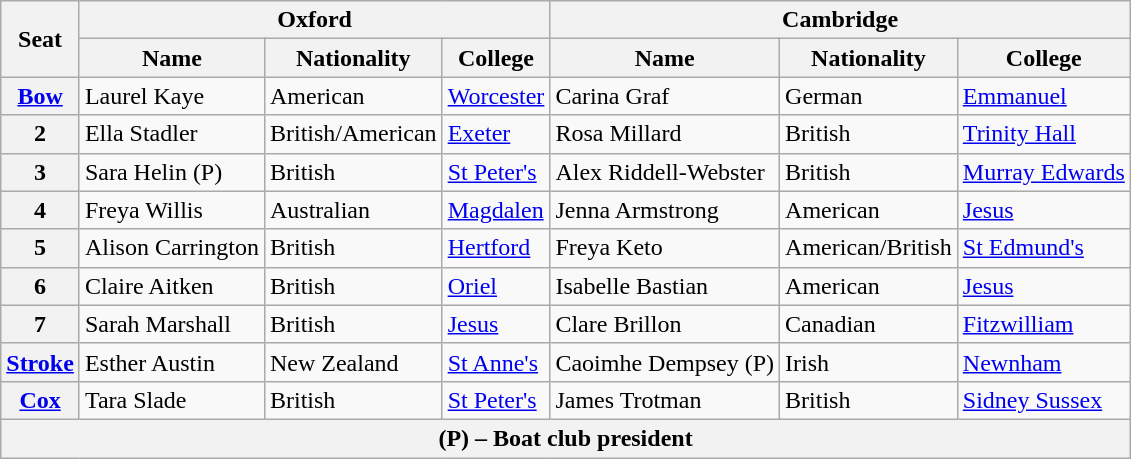<table class="wikitable">
<tr>
<th rowspan="2">Seat</th>
<th colspan="3">Oxford</th>
<th colspan="3">Cambridge</th>
</tr>
<tr>
<th scope=col>Name</th>
<th scope=col>Nationality</th>
<th scope=col>College</th>
<th scope=col>Name</th>
<th scope=col>Nationality</th>
<th scope=col>College</th>
</tr>
<tr>
<th scope=row><a href='#'>Bow</a></th>
<td>Laurel Kaye</td>
<td>American</td>
<td><a href='#'>Worcester</a></td>
<td>Carina Graf</td>
<td>German</td>
<td><a href='#'>Emmanuel</a></td>
</tr>
<tr>
<th scope=row>2</th>
<td>Ella Stadler</td>
<td>British/American</td>
<td><a href='#'>Exeter</a></td>
<td>Rosa Millard</td>
<td>British</td>
<td><a href='#'>Trinity Hall</a></td>
</tr>
<tr>
<th scope=row>3</th>
<td>Sara Helin (P)</td>
<td>British</td>
<td><a href='#'>St Peter's</a></td>
<td>Alex Riddell-Webster</td>
<td>British</td>
<td><a href='#'>Murray Edwards</a></td>
</tr>
<tr>
<th scope=row>4</th>
<td>Freya Willis</td>
<td>Australian</td>
<td><a href='#'>Magdalen</a></td>
<td>Jenna Armstrong</td>
<td>American</td>
<td><a href='#'>Jesus</a></td>
</tr>
<tr>
<th scope=row>5</th>
<td>Alison Carrington</td>
<td>British</td>
<td><a href='#'>Hertford</a></td>
<td>Freya Keto</td>
<td>American/British</td>
<td><a href='#'>St Edmund's</a></td>
</tr>
<tr>
<th scope=row>6</th>
<td>Claire Aitken</td>
<td>British</td>
<td><a href='#'>Oriel</a></td>
<td>Isabelle Bastian</td>
<td>American</td>
<td><a href='#'>Jesus</a></td>
</tr>
<tr>
<th scope=row>7</th>
<td>Sarah Marshall</td>
<td>British</td>
<td><a href='#'>Jesus</a></td>
<td>Clare Brillon</td>
<td>Canadian</td>
<td><a href='#'>Fitzwilliam</a></td>
</tr>
<tr>
<th scope=row><a href='#'>Stroke</a></th>
<td>Esther Austin</td>
<td>New Zealand</td>
<td><a href='#'>St Anne's</a></td>
<td>Caoimhe Dempsey (P)</td>
<td>Irish</td>
<td><a href='#'>Newnham</a></td>
</tr>
<tr>
<th scope=row><a href='#'>Cox</a></th>
<td>Tara Slade</td>
<td>British</td>
<td><a href='#'>St Peter's</a></td>
<td>James Trotman</td>
<td>British</td>
<td><a href='#'>Sidney Sussex</a></td>
</tr>
<tr>
<th scope=row colspan="7">(P) – Boat club president</th>
</tr>
</table>
